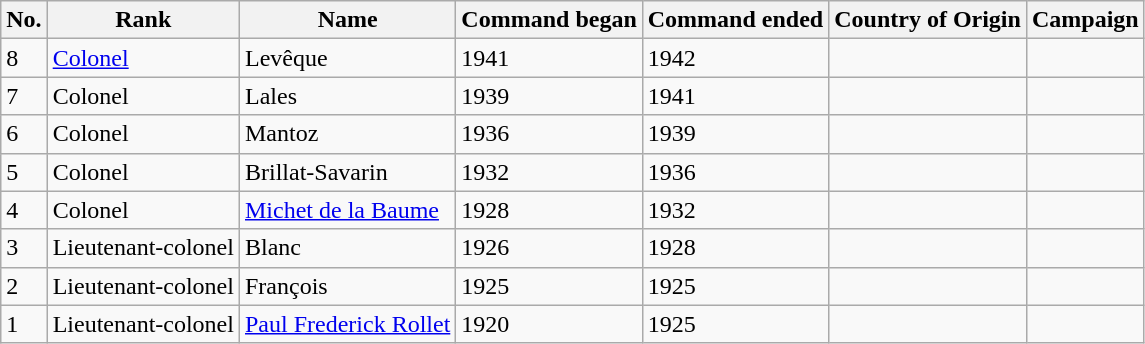<table class="wikitable sortable">
<tr>
<th>No.</th>
<th>Rank</th>
<th>Name</th>
<th>Command began</th>
<th>Command ended</th>
<th>Country of Origin</th>
<th>Campaign</th>
</tr>
<tr>
<td>8</td>
<td><a href='#'>Colonel</a></td>
<td>Levêque</td>
<td>1941</td>
<td>1942</td>
<td></td>
<td></td>
</tr>
<tr>
<td>7</td>
<td>Colonel</td>
<td>Lales</td>
<td>1939</td>
<td>1941</td>
<td></td>
<td></td>
</tr>
<tr>
<td>6</td>
<td>Colonel</td>
<td>Mantoz</td>
<td>1936</td>
<td>1939</td>
<td></td>
<td></td>
</tr>
<tr>
<td>5</td>
<td>Colonel</td>
<td>Brillat-Savarin</td>
<td>1932</td>
<td>1936</td>
<td></td>
<td></td>
</tr>
<tr>
<td>4</td>
<td>Colonel</td>
<td><a href='#'>Michet de la Baume</a></td>
<td>1928</td>
<td>1932</td>
<td></td>
<td></td>
</tr>
<tr>
<td>3</td>
<td>Lieutenant-colonel</td>
<td>Blanc</td>
<td>1926</td>
<td>1928</td>
<td></td>
<td></td>
</tr>
<tr>
<td>2</td>
<td>Lieutenant-colonel</td>
<td>François</td>
<td>1925</td>
<td>1925</td>
<td></td>
<td></td>
</tr>
<tr>
<td>1</td>
<td>Lieutenant-colonel</td>
<td><a href='#'>Paul Frederick Rollet</a></td>
<td>1920</td>
<td>1925</td>
<td></td>
<td></td>
</tr>
</table>
